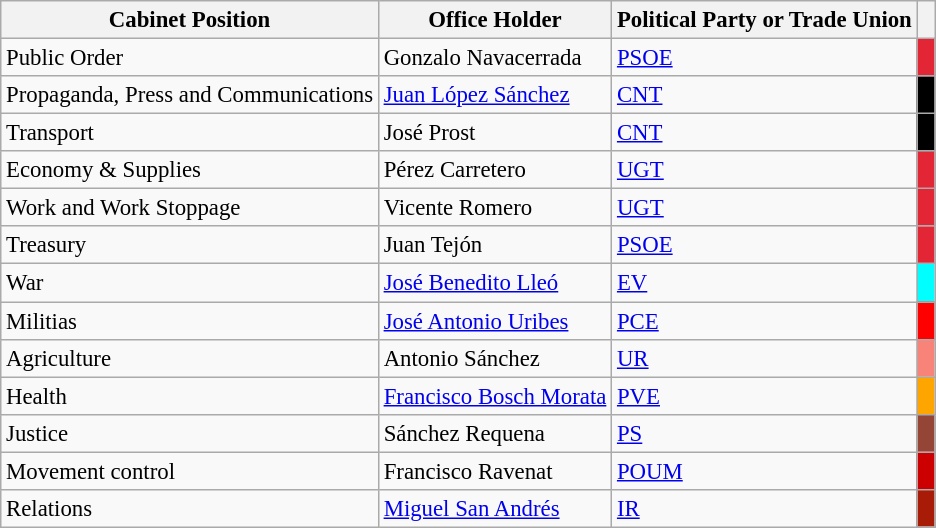<table class="wikitable" style="font-size:95%;">
<tr>
<th>Cabinet Position</th>
<th>Office Holder</th>
<th>Political Party or Trade Union</th>
<th></th>
</tr>
<tr>
<td>Public Order</td>
<td>Gonzalo Navacerrada</td>
<td><a href='#'>PSOE</a></td>
<td style="width: 5px" bgcolor="#e32636" align="center"></td>
</tr>
<tr>
<td>Propaganda, Press and Communications</td>
<td><a href='#'>Juan López Sánchez</a></td>
<td><a href='#'>CNT</a></td>
<td style="width: 5px" bgcolor=#000000 align="center"></td>
</tr>
<tr>
<td>Transport</td>
<td>José Prost</td>
<td><a href='#'>CNT</a></td>
<td style="width: 5px" bgcolor=#000000 align="center"></td>
</tr>
<tr>
<td>Economy & Supplies</td>
<td>Pérez Carretero</td>
<td><a href='#'>UGT</a></td>
<td style="width: 5px" bgcolor="#e32636" align="center"></td>
</tr>
<tr>
<td>Work and Work Stoppage</td>
<td>Vicente Romero</td>
<td><a href='#'>UGT</a></td>
<td style="width: 5px" bgcolor="#e32636" align="center"></td>
</tr>
<tr>
<td>Treasury</td>
<td>Juan Tejón</td>
<td><a href='#'>PSOE</a></td>
<td style="width: 5px" bgcolor="#e32636" align="center"></td>
</tr>
<tr>
<td>War</td>
<td><a href='#'>José Benedito Lleó</a></td>
<td><a href='#'>EV</a></td>
<td style="width: 5px" bgcolor="#00ffff" align="center"></td>
</tr>
<tr>
<td>Militias</td>
<td><a href='#'>José Antonio Uribes</a></td>
<td><a href='#'>PCE</a></td>
<td style="width: 5px" bgcolor="red" align="center"></td>
</tr>
<tr>
<td>Agriculture</td>
<td>Antonio Sánchez</td>
<td><a href='#'>UR</a></td>
<td style="width: 5px" bgcolor="#f88379" align="center"></td>
</tr>
<tr>
<td>Health</td>
<td><a href='#'>Francisco Bosch Morata</a></td>
<td><a href='#'>PVE</a></td>
<td style="width: 5px" bgcolor="orange" align="center"></td>
</tr>
<tr>
<td>Justice</td>
<td>Sánchez Requena</td>
<td><a href='#'>PS</a></td>
<td style="width: 5px" bgcolor="#954535" align="center"></td>
</tr>
<tr>
<td>Movement control</td>
<td>Francisco Ravenat</td>
<td><a href='#'>POUM</a></td>
<td style="width: 5px" bgcolor=#CC0000 align="center"></td>
</tr>
<tr>
<td>Relations</td>
<td><a href='#'>Miguel San Andrés</a></td>
<td><a href='#'>IR</a></td>
<td style="width: 5px" bgcolor="#a81c07" align="center"></td>
</tr>
</table>
